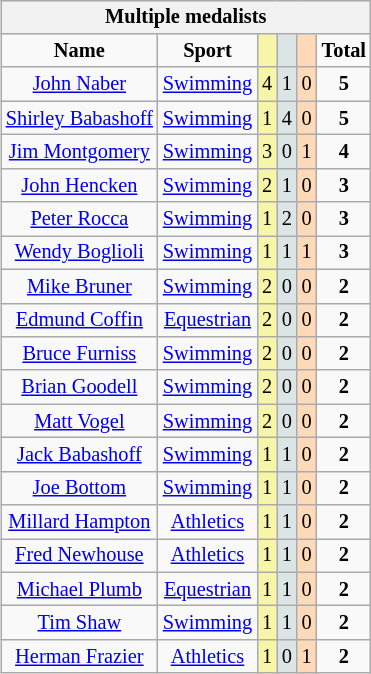<table class=wikitable style="font-size:85%; float:right;text-align:center">
<tr bgcolor=EFEFEF>
<th colspan=7>Multiple medalists</th>
</tr>
<tr>
<td><strong>Name</strong></td>
<td><strong>Sport</strong></td>
<td bgcolor=F7F6A8></td>
<td bgcolor=DCE5E5></td>
<td bgcolor=FFDAB9></td>
<td><strong>Total</strong></td>
</tr>
<tr>
<td><a href='#'>John Naber</a></td>
<td><a href='#'>Swimming</a></td>
<td bgcolor=F7F6A8>4</td>
<td bgcolor=DCE5E5>1</td>
<td bgcolor=FFDAB9>0</td>
<td><strong>5</strong></td>
</tr>
<tr>
<td><a href='#'>Shirley Babashoff</a></td>
<td><a href='#'>Swimming</a></td>
<td bgcolor=F7F6A8>1</td>
<td bgcolor=DCE5E5>4</td>
<td bgcolor=FFDAB9>0</td>
<td><strong>5</strong></td>
</tr>
<tr>
<td><a href='#'>Jim Montgomery</a></td>
<td><a href='#'>Swimming</a></td>
<td bgcolor=F7F6A8>3</td>
<td bgcolor=DCE5E5>0</td>
<td bgcolor=FFDAB9>1</td>
<td><strong>4</strong></td>
</tr>
<tr>
<td><a href='#'>John Hencken</a></td>
<td><a href='#'>Swimming</a></td>
<td bgcolor=F7F6A8>2</td>
<td bgcolor=DCE5E5>1</td>
<td bgcolor=FFDAB9>0</td>
<td><strong>3</strong></td>
</tr>
<tr>
<td><a href='#'>Peter Rocca</a></td>
<td><a href='#'>Swimming</a></td>
<td bgcolor=F7F6A8>1</td>
<td bgcolor=DCE5E5>2</td>
<td bgcolor=FFDAB9>0</td>
<td><strong>3</strong></td>
</tr>
<tr>
<td><a href='#'>Wendy Boglioli</a></td>
<td><a href='#'>Swimming</a></td>
<td bgcolor=F7F6A8>1</td>
<td bgcolor=DCE5E5>1</td>
<td bgcolor=FFDAB9>1</td>
<td><strong>3</strong></td>
</tr>
<tr>
<td><a href='#'>Mike Bruner</a></td>
<td><a href='#'>Swimming</a></td>
<td bgcolor=F7F6A8>2</td>
<td bgcolor=DCE5E5>0</td>
<td bgcolor=FFDAB9>0</td>
<td><strong>2</strong></td>
</tr>
<tr>
<td><a href='#'>Edmund Coffin</a></td>
<td><a href='#'>Equestrian</a></td>
<td bgcolor=F7F6A8>2</td>
<td bgcolor=DCE5E5>0</td>
<td bgcolor=FFDAB9>0</td>
<td><strong>2</strong></td>
</tr>
<tr>
<td><a href='#'>Bruce Furniss</a></td>
<td><a href='#'>Swimming</a></td>
<td bgcolor=F7F6A8>2</td>
<td bgcolor=DCE5E5>0</td>
<td bgcolor=FFDAB9>0</td>
<td><strong>2</strong></td>
</tr>
<tr>
<td><a href='#'>Brian Goodell</a></td>
<td><a href='#'>Swimming</a></td>
<td bgcolor=F7F6A8>2</td>
<td bgcolor=DCE5E5>0</td>
<td bgcolor=FFDAB9>0</td>
<td><strong>2</strong></td>
</tr>
<tr>
<td><a href='#'>Matt Vogel</a></td>
<td><a href='#'>Swimming</a></td>
<td bgcolor=F7F6A8>2</td>
<td bgcolor=DCE5E5>0</td>
<td bgcolor=FFDAB9>0</td>
<td><strong>2</strong></td>
</tr>
<tr>
<td><a href='#'>Jack Babashoff</a></td>
<td><a href='#'>Swimming</a></td>
<td bgcolor=F7F6A8>1</td>
<td bgcolor=DCE5E5>1</td>
<td bgcolor=FFDAB9>0</td>
<td><strong>2</strong></td>
</tr>
<tr>
<td><a href='#'>Joe Bottom</a></td>
<td><a href='#'>Swimming</a></td>
<td bgcolor=F7F6A8>1</td>
<td bgcolor=DCE5E5>1</td>
<td bgcolor=FFDAB9>0</td>
<td><strong>2</strong></td>
</tr>
<tr>
<td><a href='#'>Millard Hampton</a></td>
<td><a href='#'>Athletics</a></td>
<td bgcolor=F7F6A8>1</td>
<td bgcolor=DCE5E5>1</td>
<td bgcolor=FFDAB9>0</td>
<td><strong>2</strong></td>
</tr>
<tr>
<td><a href='#'>Fred Newhouse</a></td>
<td><a href='#'>Athletics</a></td>
<td bgcolor=F7F6A8>1</td>
<td bgcolor=DCE5E5>1</td>
<td bgcolor=FFDAB9>0</td>
<td><strong>2</strong></td>
</tr>
<tr>
<td><a href='#'>Michael Plumb</a></td>
<td><a href='#'>Equestrian</a></td>
<td bgcolor=F7F6A8>1</td>
<td bgcolor=DCE5E5>1</td>
<td bgcolor=FFDAB9>0</td>
<td><strong>2</strong></td>
</tr>
<tr>
<td><a href='#'>Tim Shaw</a></td>
<td><a href='#'>Swimming</a></td>
<td bgcolor=F7F6A8>1</td>
<td bgcolor=DCE5E5>1</td>
<td bgcolor=FFDAB9>0</td>
<td><strong>2</strong></td>
</tr>
<tr>
<td><a href='#'>Herman Frazier</a></td>
<td><a href='#'>Athletics</a></td>
<td bgcolor=F7F6A8>1</td>
<td bgcolor=DCE5E5>0</td>
<td bgcolor=FFDAB9>1</td>
<td><strong>2</strong></td>
</tr>
</table>
